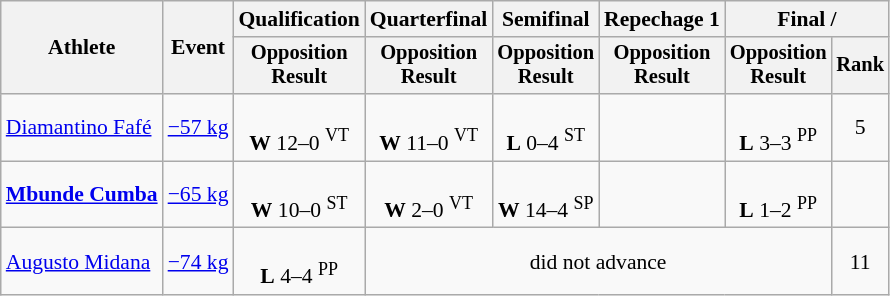<table class="wikitable" style="font-size:90%">
<tr>
<th rowspan=2>Athlete</th>
<th rowspan=2>Event</th>
<th>Qualification</th>
<th>Quarterfinal</th>
<th>Semifinal</th>
<th>Repechage 1</th>
<th colspan=2>Final / </th>
</tr>
<tr style="font-size: 95%">
<th>Opposition<br>Result</th>
<th>Opposition<br>Result</th>
<th>Opposition<br>Result</th>
<th>Opposition<br>Result</th>
<th>Opposition<br>Result</th>
<th>Rank</th>
</tr>
<tr align=center>
<td align=left><a href='#'>Diamantino Fafé</a></td>
<td align=left><a href='#'>−57 kg</a></td>
<td><br><strong>W</strong> 12–0 <sup>VT</sup></td>
<td><br><strong>W</strong> 11–0 <sup>VT</sup></td>
<td><br><strong>L</strong> 0–4 <sup>ST</sup></td>
<td></td>
<td><br><strong>L</strong> 3–3 <sup>PP</sup></td>
<td>5</td>
</tr>
<tr align=center>
<td align=left><strong><a href='#'>Mbunde Cumba</a></strong></td>
<td align=left><a href='#'>−65 kg</a></td>
<td><br><strong>W</strong> 10–0 <sup>ST</sup></td>
<td><br><strong>W</strong> 2–0 <sup>VT</sup></td>
<td><br><strong>W</strong> 14–4 <sup>SP</sup></td>
<td></td>
<td><br><strong>L</strong> 1–2 <sup>PP</sup></td>
<td></td>
</tr>
<tr align=center>
<td align=left><a href='#'>Augusto Midana</a></td>
<td align=left><a href='#'>−74 kg</a></td>
<td><br><strong>L</strong> 4–4 <sup>PP</sup></td>
<td colspan=4>did not advance</td>
<td>11</td>
</tr>
</table>
